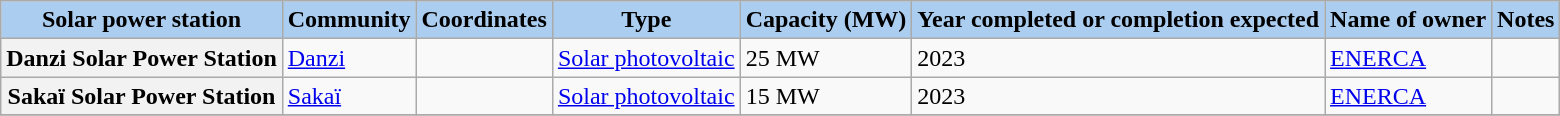<table class="wikitable sortable">
<tr>
<th style="background-color:#ABCDEF;">Solar power station</th>
<th style="background-color:#ABCDEF;">Community</th>
<th style="background-color:#ABCDEF;">Coordinates</th>
<th style="background-color:#ABCDEF;">Type</th>
<th style="background-color:#ABCDEF;">Capacity (MW)</th>
<th style="background-color:#ABCDEF;">Year completed or completion expected</th>
<th style="background-color:#ABCDEF;">Name of owner</th>
<th style="background-color:#ABCDEF;">Notes</th>
</tr>
<tr>
<th>Danzi Solar Power Station</th>
<td><a href='#'>Danzi</a></td>
<td></td>
<td><a href='#'>Solar photovoltaic</a></td>
<td>25 MW</td>
<td>2023</td>
<td><a href='#'>ENERCA</a></td>
<td></td>
</tr>
<tr>
<th>Sakaï Solar Power Station</th>
<td><a href='#'>Sakaï</a></td>
<td></td>
<td><a href='#'>Solar photovoltaic</a></td>
<td>15 MW</td>
<td>2023</td>
<td><a href='#'>ENERCA</a></td>
<td></td>
</tr>
<tr>
</tr>
</table>
